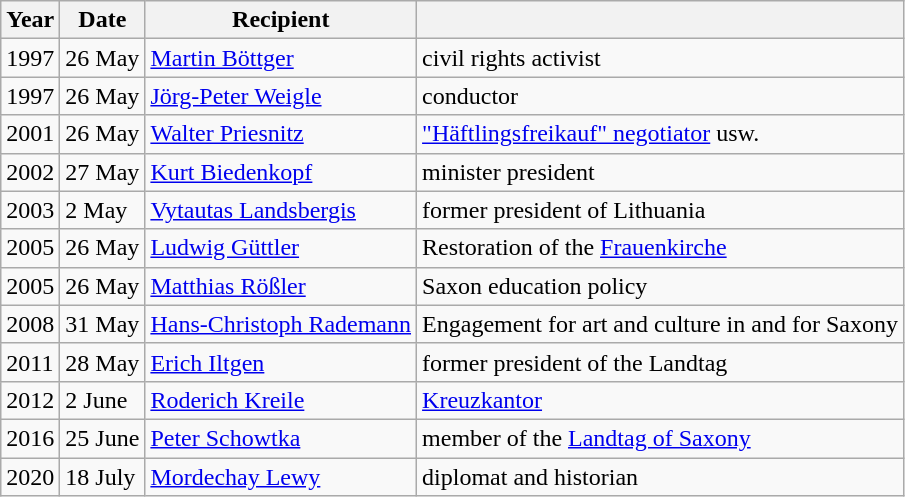<table class="wikitable sortable">
<tr class="hintergrundfarbe5">
<th>Year</th>
<th>Date</th>
<th>Recipient</th>
<th></th>
</tr>
<tr>
<td>1997</td>
<td>26 May</td>
<td> <a href='#'>Martin Böttger</a></td>
<td>civil rights activist</td>
</tr>
<tr>
<td>1997</td>
<td>26 May</td>
<td> <a href='#'>Jörg-Peter Weigle</a></td>
<td>conductor</td>
</tr>
<tr>
<td>2001</td>
<td>26 May</td>
<td> <a href='#'>Walter Priesnitz</a></td>
<td><a href='#'>"Häftlingsfreikauf" negotiator</a> usw.</td>
</tr>
<tr>
<td>2002</td>
<td>27 May</td>
<td> <a href='#'>Kurt Biedenkopf</a></td>
<td>minister president</td>
</tr>
<tr>
<td>2003</td>
<td>2 May</td>
<td> <a href='#'>Vytautas Landsbergis</a></td>
<td>former president of Lithuania</td>
</tr>
<tr>
<td>2005</td>
<td>26 May</td>
<td> <a href='#'>Ludwig Güttler</a></td>
<td>Restoration of the <a href='#'>Frauenkirche</a></td>
</tr>
<tr>
<td>2005</td>
<td>26 May</td>
<td> <a href='#'>Matthias Rößler</a></td>
<td>Saxon education policy</td>
</tr>
<tr>
<td>2008</td>
<td>31 May</td>
<td> <a href='#'>Hans-Christoph Rademann</a></td>
<td>Engagement for art and culture in and for Saxony</td>
</tr>
<tr>
<td>2011</td>
<td>28 May</td>
<td> <a href='#'>Erich Iltgen</a></td>
<td>former president of the Landtag</td>
</tr>
<tr>
<td>2012</td>
<td>2 June</td>
<td> <a href='#'>Roderich Kreile</a></td>
<td><a href='#'>Kreuzkantor</a></td>
</tr>
<tr>
<td>2016</td>
<td>25 June</td>
<td> <a href='#'>Peter Schowtka</a></td>
<td>member of the <a href='#'>Landtag of Saxony</a></td>
</tr>
<tr>
<td>2020</td>
<td>18 July</td>
<td> <a href='#'>Mordechay Lewy</a></td>
<td>diplomat and historian</td>
</tr>
</table>
